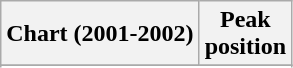<table class="wikitable sortable">
<tr>
<th>Chart (2001-2002)</th>
<th>Peak<br>position</th>
</tr>
<tr>
</tr>
<tr>
</tr>
<tr>
</tr>
<tr>
</tr>
<tr>
</tr>
<tr>
</tr>
<tr>
</tr>
<tr>
</tr>
<tr>
</tr>
<tr>
</tr>
<tr>
</tr>
<tr>
</tr>
<tr>
</tr>
<tr>
</tr>
<tr>
</tr>
<tr>
</tr>
</table>
